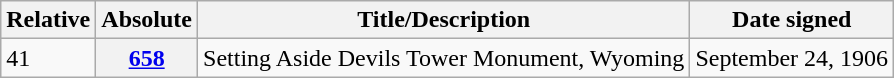<table class="wikitable">
<tr>
<th>Relative </th>
<th>Absolute </th>
<th>Title/Description</th>
<th>Date signed</th>
</tr>
<tr>
<td>41</td>
<th><a href='#'>658</a></th>
<td>Setting Aside Devils Tower Monument, Wyoming</td>
<td>September 24, 1906</td>
</tr>
</table>
